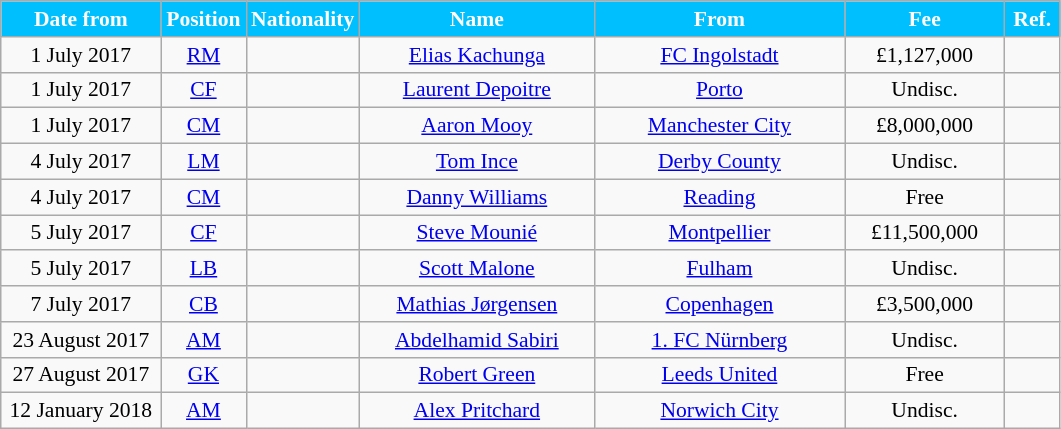<table class="wikitable"  style="text-align:center; font-size:90%; ">
<tr>
<th style="background:#00BFFF; color:#FFFFFF; width:100px;">Date from</th>
<th style="background:#00BFFF; color:#FFFFFF; width:50px;">Position</th>
<th style="background:#00BFFF; color:#FFFFFF; width:50px;">Nationality</th>
<th style="background:#00BFFF; color:#FFFFFF; width:150px;">Name</th>
<th style="background:#00BFFF; color:#FFFFFF; width:160px;">From</th>
<th style="background:#00BFFF; color:#FFFFFF; width:100px;">Fee</th>
<th style="background:#00BFFF; color:#FFFFFF; width:30px;">Ref.</th>
</tr>
<tr>
<td>1 July 2017</td>
<td><a href='#'>RM</a></td>
<td></td>
<td><a href='#'>Elias Kachunga</a></td>
<td><a href='#'>FC Ingolstadt</a></td>
<td>£1,127,000</td>
<td></td>
</tr>
<tr>
<td>1 July 2017</td>
<td><a href='#'>CF</a></td>
<td></td>
<td><a href='#'>Laurent Depoitre</a></td>
<td><a href='#'>Porto</a></td>
<td>Undisc.</td>
<td></td>
</tr>
<tr>
<td>1 July 2017</td>
<td><a href='#'>CM</a></td>
<td></td>
<td><a href='#'>Aaron Mooy</a></td>
<td><a href='#'>Manchester City</a></td>
<td>£8,000,000</td>
<td></td>
</tr>
<tr>
<td>4 July 2017</td>
<td><a href='#'>LM</a></td>
<td></td>
<td><a href='#'>Tom Ince</a></td>
<td><a href='#'>Derby County</a></td>
<td>Undisc.</td>
<td></td>
</tr>
<tr>
<td>4 July 2017</td>
<td><a href='#'>CM</a></td>
<td></td>
<td><a href='#'>Danny Williams</a></td>
<td><a href='#'>Reading</a></td>
<td>Free</td>
<td></td>
</tr>
<tr>
<td>5 July 2017</td>
<td><a href='#'>CF</a></td>
<td></td>
<td><a href='#'>Steve Mounié</a></td>
<td><a href='#'>Montpellier</a></td>
<td>£11,500,000</td>
<td></td>
</tr>
<tr>
<td>5 July 2017</td>
<td><a href='#'>LB</a></td>
<td></td>
<td><a href='#'>Scott Malone</a></td>
<td><a href='#'>Fulham</a></td>
<td>Undisc.</td>
<td></td>
</tr>
<tr>
<td>7 July 2017</td>
<td><a href='#'>CB</a></td>
<td></td>
<td><a href='#'>Mathias Jørgensen</a></td>
<td><a href='#'>Copenhagen</a></td>
<td>£3,500,000</td>
<td></td>
</tr>
<tr>
<td>23 August 2017</td>
<td><a href='#'>AM</a></td>
<td></td>
<td><a href='#'>Abdelhamid Sabiri</a></td>
<td><a href='#'>1. FC Nürnberg</a></td>
<td>Undisc.</td>
<td></td>
</tr>
<tr>
<td>27 August 2017</td>
<td><a href='#'>GK</a></td>
<td></td>
<td><a href='#'>Robert Green</a></td>
<td><a href='#'>Leeds United</a></td>
<td>Free</td>
<td></td>
</tr>
<tr>
<td>12 January 2018</td>
<td><a href='#'>AM</a></td>
<td></td>
<td><a href='#'>Alex Pritchard</a></td>
<td><a href='#'>Norwich City</a></td>
<td>Undisc.</td>
<td></td>
</tr>
</table>
